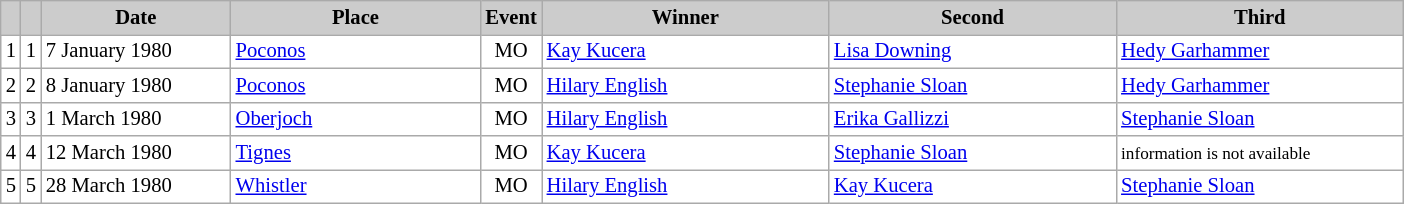<table class="wikitable plainrowheaders" style="background:#fff; font-size:86%; line-height:16px; border:grey solid 1px; border-collapse:collapse;">
<tr style="background:#ccc; text-align:center;">
<th scope="col" style="background:#ccc; width=20 px;"></th>
<th scope="col" style="background:#ccc; width=30 px;"></th>
<th scope="col" style="background:#ccc; width:120px;">Date</th>
<th scope="col" style="background:#ccc; width:160px;">Place</th>
<th scope="col" style="background:#ccc; width:15px;">Event</th>
<th scope="col" style="background:#ccc; width:185px;">Winner</th>
<th scope="col" style="background:#ccc; width:185px;">Second</th>
<th scope="col" style="background:#ccc; width:185px;">Third</th>
</tr>
<tr>
<td align=center>1</td>
<td align=center>1</td>
<td>7 January 1980</td>
<td> <a href='#'>Poconos</a></td>
<td align=center>MO</td>
<td> <a href='#'>Kay Kucera</a></td>
<td> <a href='#'>Lisa Downing</a></td>
<td> <a href='#'>Hedy Garhammer</a></td>
</tr>
<tr>
<td align=center>2</td>
<td align=center>2</td>
<td>8 January 1980</td>
<td> <a href='#'>Poconos</a></td>
<td align=center>MO</td>
<td> <a href='#'>Hilary English</a></td>
<td> <a href='#'>Stephanie Sloan</a></td>
<td> <a href='#'>Hedy Garhammer</a></td>
</tr>
<tr>
<td align=center>3</td>
<td align=center>3</td>
<td>1 March 1980</td>
<td> <a href='#'>Oberjoch</a></td>
<td align=center>MO</td>
<td> <a href='#'>Hilary English</a></td>
<td> <a href='#'>Erika Gallizzi</a></td>
<td> <a href='#'>Stephanie Sloan</a></td>
</tr>
<tr>
<td align=center>4</td>
<td align=center>4</td>
<td>12 March 1980</td>
<td> <a href='#'>Tignes</a></td>
<td align=center>MO</td>
<td> <a href='#'>Kay Kucera</a></td>
<td> <a href='#'>Stephanie Sloan</a></td>
<td> <small>information is not available</small></td>
</tr>
<tr>
<td align=center>5</td>
<td align=center>5</td>
<td>28 March 1980</td>
<td> <a href='#'>Whistler</a></td>
<td align=center>MO</td>
<td> <a href='#'>Hilary English</a></td>
<td> <a href='#'>Kay Kucera</a></td>
<td> <a href='#'>Stephanie Sloan</a></td>
</tr>
</table>
